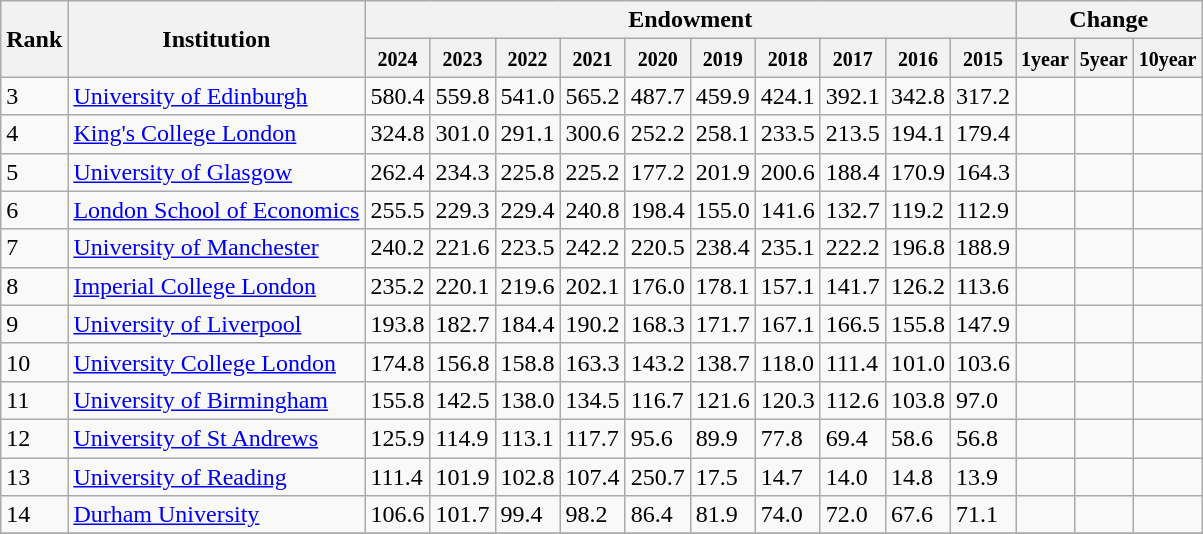<table class="wikitable sortable col1center col13right col14right col15right">
<tr>
<th rowspan=2 scope=col>Rank</th>
<th rowspan=2 scope=col>Institution</th>
<th colspan=10 scope=colgroup class=unsortable>Endowment <small></small></th>
<th colspan=3 scope=colgroup class=unsortable>Change</th>
</tr>
<tr>
<th scope=col><small>2024</small></th>
<th scope=col><small>2023</small></th>
<th scope=col><small>2022</small></th>
<th scope=col><small>2021</small></th>
<th scope=col><small>2020</small></th>
<th scope=col><small>2019</small></th>
<th scope=col><small>2018</small></th>
<th scope=col><small>2017</small></th>
<th scope=col><small>2016</small></th>
<th scope=col><small>2015</small></th>
<th scope=col><small>1year</small></th>
<th scope=col><small>5year</small></th>
<th scope=col><small>10year</small></th>
</tr>
<tr>
<td>3</td>
<td><a href='#'>University of Edinburgh</a></td>
<td>580.4</td>
<td>559.8</td>
<td>541.0</td>
<td>565.2</td>
<td>487.7</td>
<td>459.9</td>
<td>424.1</td>
<td>392.1</td>
<td>342.8</td>
<td>317.2</td>
<td></td>
<td></td>
<td></td>
</tr>
<tr>
<td>4</td>
<td><a href='#'>King's College London</a></td>
<td>324.8</td>
<td>301.0</td>
<td>291.1</td>
<td>300.6</td>
<td>252.2</td>
<td>258.1</td>
<td>233.5</td>
<td>213.5</td>
<td>194.1</td>
<td>179.4</td>
<td></td>
<td></td>
<td></td>
</tr>
<tr>
<td>5</td>
<td><a href='#'>University of Glasgow</a></td>
<td>262.4</td>
<td>234.3</td>
<td>225.8</td>
<td>225.2</td>
<td>177.2</td>
<td>201.9</td>
<td>200.6</td>
<td>188.4</td>
<td>170.9</td>
<td>164.3</td>
<td></td>
<td></td>
<td></td>
</tr>
<tr>
<td>6</td>
<td><a href='#'>London School of Economics</a></td>
<td>255.5</td>
<td>229.3</td>
<td>229.4</td>
<td>240.8</td>
<td>198.4</td>
<td>155.0</td>
<td>141.6</td>
<td>132.7</td>
<td>119.2</td>
<td>112.9</td>
<td></td>
<td></td>
<td></td>
</tr>
<tr>
<td>7</td>
<td><a href='#'>University of Manchester</a></td>
<td>240.2</td>
<td>221.6</td>
<td>223.5</td>
<td>242.2</td>
<td>220.5</td>
<td>238.4</td>
<td>235.1</td>
<td>222.2</td>
<td>196.8</td>
<td>188.9</td>
<td></td>
<td></td>
<td></td>
</tr>
<tr>
<td>8</td>
<td><a href='#'>Imperial College London</a></td>
<td>235.2</td>
<td>220.1</td>
<td>219.6</td>
<td>202.1</td>
<td>176.0</td>
<td>178.1</td>
<td>157.1</td>
<td>141.7</td>
<td>126.2</td>
<td>113.6</td>
<td></td>
<td></td>
<td></td>
</tr>
<tr>
<td>9</td>
<td><a href='#'>University of Liverpool</a></td>
<td>193.8</td>
<td>182.7</td>
<td>184.4</td>
<td>190.2</td>
<td>168.3</td>
<td>171.7</td>
<td>167.1</td>
<td>166.5</td>
<td>155.8</td>
<td>147.9</td>
<td></td>
<td></td>
<td></td>
</tr>
<tr>
<td>10</td>
<td><a href='#'>University College London</a></td>
<td>174.8</td>
<td>156.8</td>
<td>158.8</td>
<td>163.3</td>
<td>143.2</td>
<td>138.7</td>
<td>118.0</td>
<td>111.4</td>
<td>101.0</td>
<td>103.6</td>
<td></td>
<td></td>
<td></td>
</tr>
<tr>
<td>11</td>
<td><a href='#'>University of Birmingham</a></td>
<td>155.8</td>
<td>142.5</td>
<td>138.0</td>
<td>134.5</td>
<td>116.7</td>
<td>121.6</td>
<td>120.3</td>
<td>112.6</td>
<td>103.8</td>
<td>97.0</td>
<td></td>
<td></td>
<td></td>
</tr>
<tr>
<td>12</td>
<td><a href='#'>University of St Andrews</a></td>
<td>125.9</td>
<td>114.9</td>
<td>113.1</td>
<td>117.7</td>
<td>95.6</td>
<td>89.9</td>
<td>77.8</td>
<td>69.4</td>
<td>58.6</td>
<td>56.8</td>
<td></td>
<td></td>
<td></td>
</tr>
<tr>
<td>13</td>
<td><a href='#'>University of Reading</a></td>
<td>111.4</td>
<td>101.9</td>
<td>102.8</td>
<td>107.4</td>
<td>250.7</td>
<td>17.5</td>
<td>14.7</td>
<td>14.0</td>
<td>14.8</td>
<td>13.9</td>
<td></td>
<td></td>
<td></td>
</tr>
<tr>
<td>14</td>
<td><a href='#'>Durham University</a></td>
<td>106.6</td>
<td>101.7</td>
<td>99.4</td>
<td>98.2</td>
<td>86.4</td>
<td>81.9</td>
<td>74.0</td>
<td>72.0</td>
<td>67.6</td>
<td>71.1</td>
<td></td>
<td></td>
<td></td>
</tr>
<tr>
</tr>
</table>
